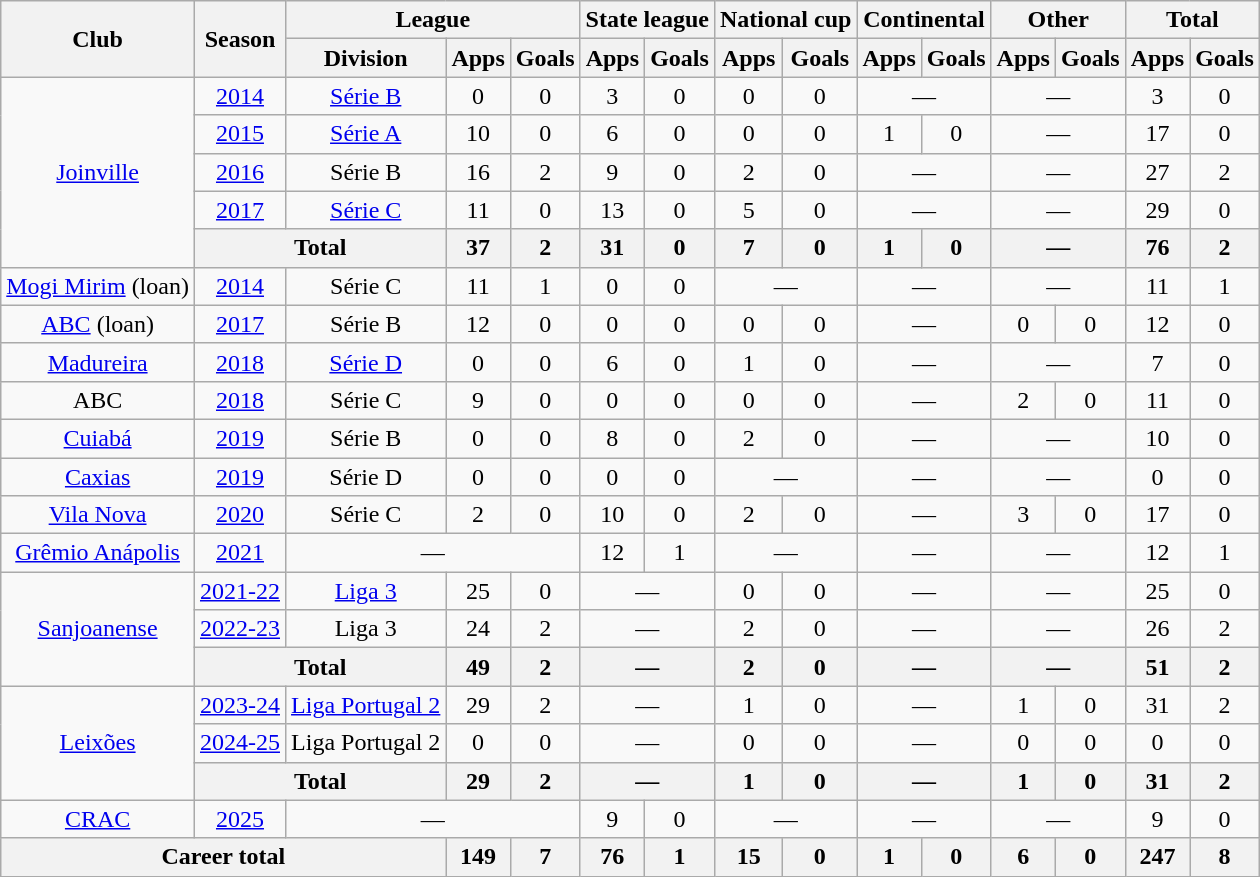<table class="wikitable" style="text-align:center">
<tr>
<th rowspan="2">Club</th>
<th rowspan="2">Season</th>
<th colspan="3">League</th>
<th colspan="2">State league</th>
<th colspan="2">National cup</th>
<th colspan="2">Continental</th>
<th colspan="2">Other</th>
<th colspan="2">Total</th>
</tr>
<tr>
<th>Division</th>
<th>Apps</th>
<th>Goals</th>
<th>Apps</th>
<th>Goals</th>
<th>Apps</th>
<th>Goals</th>
<th>Apps</th>
<th>Goals</th>
<th>Apps</th>
<th>Goals</th>
<th>Apps</th>
<th>Goals</th>
</tr>
<tr>
<td rowspan="5"><a href='#'>Joinville</a></td>
<td><a href='#'>2014</a></td>
<td><a href='#'>Série B</a></td>
<td>0</td>
<td>0</td>
<td>3</td>
<td>0</td>
<td>0</td>
<td>0</td>
<td colspan="2">—</td>
<td colspan="2">—</td>
<td>3</td>
<td>0</td>
</tr>
<tr>
<td><a href='#'>2015</a></td>
<td><a href='#'>Série A</a></td>
<td>10</td>
<td>0</td>
<td>6</td>
<td>0</td>
<td>0</td>
<td>0</td>
<td>1</td>
<td>0</td>
<td colspan="2">—</td>
<td>17</td>
<td>0</td>
</tr>
<tr>
<td><a href='#'>2016</a></td>
<td>Série B</td>
<td>16</td>
<td>2</td>
<td>9</td>
<td>0</td>
<td>2</td>
<td>0</td>
<td colspan="2">—</td>
<td colspan="2">—</td>
<td>27</td>
<td>2</td>
</tr>
<tr>
<td><a href='#'>2017</a></td>
<td><a href='#'>Série C</a></td>
<td>11</td>
<td>0</td>
<td>13</td>
<td>0</td>
<td>5</td>
<td>0</td>
<td colspan="2">—</td>
<td colspan="2">—</td>
<td>29</td>
<td>0</td>
</tr>
<tr>
<th colspan="2">Total</th>
<th>37</th>
<th>2</th>
<th>31</th>
<th>0</th>
<th>7</th>
<th>0</th>
<th>1</th>
<th>0</th>
<th colspan="2">—</th>
<th>76</th>
<th>2</th>
</tr>
<tr>
<td><a href='#'>Mogi Mirim</a> (loan)</td>
<td><a href='#'>2014</a></td>
<td>Série C</td>
<td>11</td>
<td>1</td>
<td>0</td>
<td>0</td>
<td colspan="2">—</td>
<td colspan="2">—</td>
<td colspan="2">—</td>
<td>11</td>
<td>1</td>
</tr>
<tr>
<td><a href='#'>ABC</a> (loan)</td>
<td><a href='#'>2017</a></td>
<td>Série B</td>
<td>12</td>
<td>0</td>
<td>0</td>
<td>0</td>
<td>0</td>
<td>0</td>
<td colspan="2">—</td>
<td>0</td>
<td>0</td>
<td>12</td>
<td>0</td>
</tr>
<tr>
<td><a href='#'>Madureira</a></td>
<td><a href='#'>2018</a></td>
<td><a href='#'>Série D</a></td>
<td>0</td>
<td>0</td>
<td>6</td>
<td>0</td>
<td>1</td>
<td>0</td>
<td colspan="2">—</td>
<td colspan="2">—</td>
<td>7</td>
<td>0</td>
</tr>
<tr>
<td>ABC</td>
<td><a href='#'>2018</a></td>
<td>Série C</td>
<td>9</td>
<td>0</td>
<td>0</td>
<td>0</td>
<td>0</td>
<td>0</td>
<td colspan="2">—</td>
<td>2</td>
<td>0</td>
<td>11</td>
<td>0</td>
</tr>
<tr>
<td><a href='#'>Cuiabá</a></td>
<td><a href='#'>2019</a></td>
<td>Série B</td>
<td>0</td>
<td>0</td>
<td>8</td>
<td>0</td>
<td>2</td>
<td>0</td>
<td colspan="2">—</td>
<td colspan="2">—</td>
<td>10</td>
<td>0</td>
</tr>
<tr>
<td><a href='#'>Caxias</a></td>
<td><a href='#'>2019</a></td>
<td>Série D</td>
<td>0</td>
<td>0</td>
<td>0</td>
<td>0</td>
<td colspan="2">—</td>
<td colspan="2">—</td>
<td colspan="2">—</td>
<td>0</td>
<td>0</td>
</tr>
<tr>
<td><a href='#'>Vila Nova</a></td>
<td><a href='#'>2020</a></td>
<td>Série C</td>
<td>2</td>
<td>0</td>
<td>10</td>
<td>0</td>
<td>2</td>
<td>0</td>
<td colspan="2">—</td>
<td>3</td>
<td>0</td>
<td>17</td>
<td>0</td>
</tr>
<tr>
<td><a href='#'>Grêmio Anápolis</a></td>
<td><a href='#'>2021</a></td>
<td colspan="3">—</td>
<td>12</td>
<td>1</td>
<td colspan="2">—</td>
<td colspan="2">—</td>
<td colspan="2">—</td>
<td>12</td>
<td>1</td>
</tr>
<tr>
<td rowspan="3"><a href='#'>Sanjoanense</a></td>
<td><a href='#'>2021-22</a></td>
<td><a href='#'>Liga 3</a></td>
<td>25</td>
<td>0</td>
<td colspan="2">—</td>
<td>0</td>
<td>0</td>
<td colspan="2">—</td>
<td colspan="2">—</td>
<td>25</td>
<td>0</td>
</tr>
<tr>
<td><a href='#'>2022-23</a></td>
<td>Liga 3</td>
<td>24</td>
<td>2</td>
<td colspan="2">—</td>
<td>2</td>
<td>0</td>
<td colspan="2">—</td>
<td colspan="2">—</td>
<td>26</td>
<td>2</td>
</tr>
<tr>
<th colspan="2">Total</th>
<th>49</th>
<th>2</th>
<th colspan="2">—</th>
<th>2</th>
<th>0</th>
<th colspan="2">—</th>
<th colspan="2">—</th>
<th>51</th>
<th>2</th>
</tr>
<tr>
<td rowspan="3"><a href='#'>Leixões</a></td>
<td><a href='#'>2023-24</a></td>
<td><a href='#'>Liga Portugal 2</a></td>
<td>29</td>
<td>2</td>
<td colspan="2">—</td>
<td>1</td>
<td>0</td>
<td colspan="2">—</td>
<td>1</td>
<td>0</td>
<td>31</td>
<td>2</td>
</tr>
<tr>
<td><a href='#'>2024-25</a></td>
<td>Liga Portugal 2</td>
<td>0</td>
<td>0</td>
<td colspan="2">—</td>
<td>0</td>
<td>0</td>
<td colspan="2">—</td>
<td>0</td>
<td>0</td>
<td>0</td>
<td>0</td>
</tr>
<tr>
<th colspan="2">Total</th>
<th>29</th>
<th>2</th>
<th colspan="2">—</th>
<th>1</th>
<th>0</th>
<th colspan="2">—</th>
<th>1</th>
<th>0</th>
<th>31</th>
<th>2</th>
</tr>
<tr>
<td><a href='#'>CRAC</a></td>
<td><a href='#'>2025</a></td>
<td colspan="3">—</td>
<td>9</td>
<td>0</td>
<td colspan="2">—</td>
<td colspan="2">—</td>
<td colspan="2">—</td>
<td>9</td>
<td>0</td>
</tr>
<tr>
<th colspan="3">Career total</th>
<th>149</th>
<th>7</th>
<th>76</th>
<th>1</th>
<th>15</th>
<th>0</th>
<th>1</th>
<th>0</th>
<th>6</th>
<th>0</th>
<th>247</th>
<th>8</th>
</tr>
</table>
